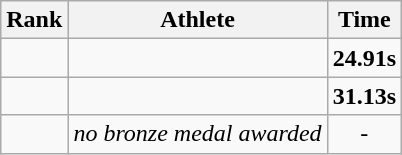<table class=wikitable style="text-align:center;">
<tr>
<th>Rank</th>
<th>Athlete</th>
<th>Time</th>
</tr>
<tr>
<td></td>
<td align=left></td>
<td><strong>24.91s</strong></td>
</tr>
<tr>
<td></td>
<td align=left></td>
<td><strong>31.13s</strong></td>
</tr>
<tr>
<td></td>
<td align=left><em>no bronze medal awarded</em></td>
<td>-</td>
</tr>
</table>
